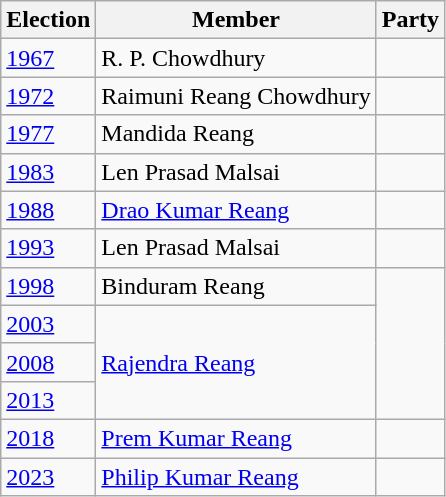<table class="wikitable sortable">
<tr>
<th>Election</th>
<th>Member</th>
<th colspan=2>Party</th>
</tr>
<tr>
<td><a href='#'>1967</a></td>
<td>R. P. Chowdhury</td>
<td></td>
</tr>
<tr>
<td><a href='#'>1972</a></td>
<td>Raimuni Reang Chowdhury</td>
</tr>
<tr>
<td><a href='#'>1977</a></td>
<td>Mandida Reang</td>
<td></td>
</tr>
<tr>
<td><a href='#'>1983</a></td>
<td>Len Prasad Malsai</td>
</tr>
<tr>
<td><a href='#'>1988</a></td>
<td><a href='#'>Drao Kumar Reang</a></td>
<td></td>
</tr>
<tr>
<td><a href='#'>1993</a></td>
<td>Len Prasad Malsai</td>
<td></td>
</tr>
<tr>
<td><a href='#'>1998</a></td>
<td>Binduram Reang</td>
</tr>
<tr>
<td><a href='#'>2003</a></td>
<td rowspan=3><a href='#'>Rajendra Reang</a></td>
</tr>
<tr>
<td><a href='#'>2008</a></td>
</tr>
<tr>
<td><a href='#'>2013</a></td>
</tr>
<tr>
<td><a href='#'>2018</a></td>
<td><a href='#'>Prem Kumar Reang</a></td>
<td></td>
</tr>
<tr>
<td><a href='#'>2023</a></td>
<td><a href='#'>Philip Kumar Reang</a></td>
<td></td>
</tr>
</table>
